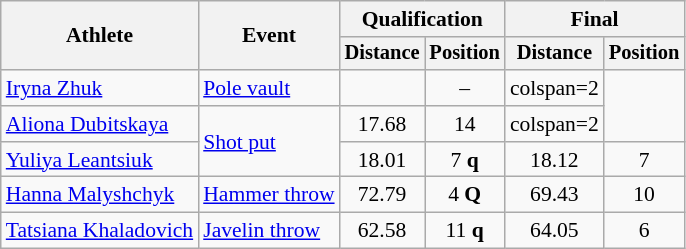<table class=wikitable style=font-size:90%>
<tr>
<th rowspan=2>Athlete</th>
<th rowspan=2>Event</th>
<th colspan=2>Qualification</th>
<th colspan=2>Final</th>
</tr>
<tr style=font-size:95%>
<th>Distance</th>
<th>Position</th>
<th>Distance</th>
<th>Position</th>
</tr>
<tr align=center>
<td align=left><a href='#'>Iryna Zhuk</a></td>
<td align=left><a href='#'>Pole vault</a></td>
<td></td>
<td>–</td>
<td>colspan=2 </td>
</tr>
<tr align=center>
<td align=left><a href='#'>Aliona Dubitskaya</a></td>
<td align=left rowspan=2><a href='#'>Shot put</a></td>
<td>17.68</td>
<td>14</td>
<td>colspan=2 </td>
</tr>
<tr align=center>
<td align=left><a href='#'>Yuliya Leantsiuk</a></td>
<td>18.01</td>
<td>7 <strong>q</strong></td>
<td>18.12</td>
<td>7</td>
</tr>
<tr align=center>
<td align=left><a href='#'>Hanna Malyshchyk</a></td>
<td align=left><a href='#'>Hammer throw</a></td>
<td>72.79</td>
<td>4 <strong>Q</strong></td>
<td>69.43</td>
<td>10</td>
</tr>
<tr align=center>
<td align=left><a href='#'>Tatsiana Khaladovich</a></td>
<td align=left><a href='#'>Javelin throw</a></td>
<td>62.58</td>
<td>11 <strong>q</strong></td>
<td>64.05</td>
<td>6</td>
</tr>
</table>
